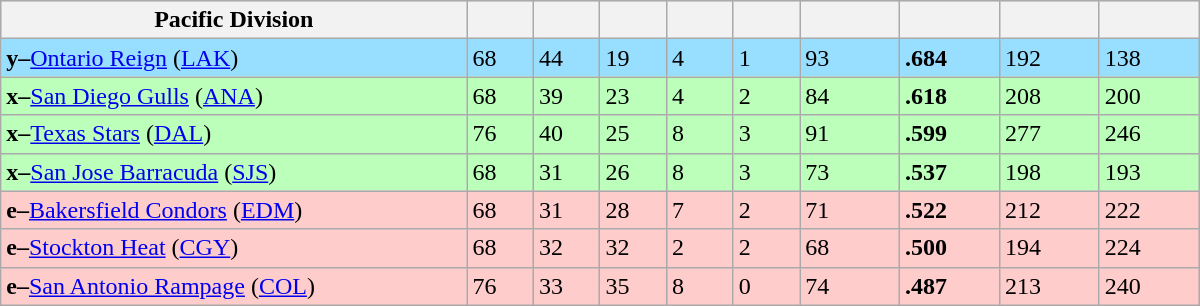<table class="wikitable" style="width:50em">
<tr bgcolor="#DDDDFF">
<th width="35%">Pacific Division</th>
<th width="5%"></th>
<th width="5%"></th>
<th width="5%"></th>
<th width="5%"></th>
<th width="5%"></th>
<th width="7.5%"></th>
<th width="7.5%"></th>
<th width="7.5%"></th>
<th width="7.5%"></th>
</tr>
<tr bgcolor=#97deff>
<td><strong>y–</strong><a href='#'>Ontario Reign</a> (<a href='#'>LAK</a>)</td>
<td>68</td>
<td>44</td>
<td>19</td>
<td>4</td>
<td>1</td>
<td>93</td>
<td><strong>.684</strong></td>
<td>192</td>
<td>138</td>
</tr>
<tr bgcolor=#bbffbb>
<td><strong>x–</strong><a href='#'>San Diego Gulls</a> (<a href='#'>ANA</a>)</td>
<td>68</td>
<td>39</td>
<td>23</td>
<td>4</td>
<td>2</td>
<td>84</td>
<td><strong>.618</strong></td>
<td>208</td>
<td>200</td>
</tr>
<tr bgcolor=#bbffbb>
<td><strong>x–</strong><a href='#'>Texas Stars</a> (<a href='#'>DAL</a>)</td>
<td>76</td>
<td>40</td>
<td>25</td>
<td>8</td>
<td>3</td>
<td>91</td>
<td><strong>.599</strong></td>
<td>277</td>
<td>246</td>
</tr>
<tr bgcolor=#bbffbb>
<td><strong>x–</strong><a href='#'>San Jose Barracuda</a> (<a href='#'>SJS</a>)</td>
<td>68</td>
<td>31</td>
<td>26</td>
<td>8</td>
<td>3</td>
<td>73</td>
<td><strong>.537</strong></td>
<td>198</td>
<td>193</td>
</tr>
<tr bgcolor=#ffcccc>
<td><strong>e–</strong><a href='#'>Bakersfield Condors</a> (<a href='#'>EDM</a>)</td>
<td>68</td>
<td>31</td>
<td>28</td>
<td>7</td>
<td>2</td>
<td>71</td>
<td><strong>.522</strong></td>
<td>212</td>
<td>222</td>
</tr>
<tr bgcolor=#ffcccc>
<td><strong>e–</strong><a href='#'>Stockton Heat</a> (<a href='#'>CGY</a>)</td>
<td>68</td>
<td>32</td>
<td>32</td>
<td>2</td>
<td>2</td>
<td>68</td>
<td><strong>.500</strong></td>
<td>194</td>
<td>224</td>
</tr>
<tr bgcolor=#ffcccc>
<td><strong>e–</strong><a href='#'>San Antonio Rampage</a> (<a href='#'>COL</a>)</td>
<td>76</td>
<td>33</td>
<td>35</td>
<td>8</td>
<td>0</td>
<td>74</td>
<td><strong>.487</strong></td>
<td>213</td>
<td>240</td>
</tr>
</table>
